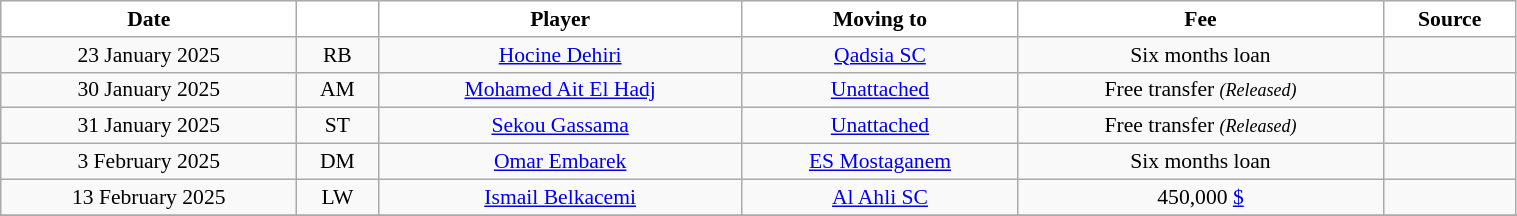<table class="wikitable sortable" style="width:80%; text-align:center; font-size:90%; text-align:centre;">
<tr>
<th style="background:white; color:black; text-align:center;">Date</th>
<th style="background:white; color:black; text-align:center;"></th>
<th style="background:white; color:black; text-align:center;">Player</th>
<th style="background:white; color:black; text-align:center;">Moving to</th>
<th style="background:white; color:black; text-align:center;">Fee</th>
<th style="background:white; color:black; text-align:center;">Source</th>
</tr>
<tr>
<td>23 January 2025</td>
<td>RB</td>
<td> <a href='#'>Hocine Dehiri</a></td>
<td> <a href='#'>Qadsia SC</a></td>
<td>Six months loan</td>
<td></td>
</tr>
<tr>
<td>30 January 2025</td>
<td>AM</td>
<td> <a href='#'>Mohamed Ait El Hadj</a></td>
<td><a href='#'>Unattached</a></td>
<td>Free transfer <small><em>(Released)</em></small></td>
<td></td>
</tr>
<tr>
<td>31 January 2025</td>
<td>ST</td>
<td> <a href='#'>Sekou Gassama</a></td>
<td><a href='#'>Unattached</a></td>
<td>Free transfer <small><em>(Released)</em></small></td>
<td></td>
</tr>
<tr>
<td>3 February 2025</td>
<td>DM</td>
<td> <a href='#'>Omar Embarek</a></td>
<td><a href='#'>ES Mostaganem</a></td>
<td>Six months loan</td>
<td></td>
</tr>
<tr>
<td>13 February 2025</td>
<td>LW</td>
<td> <a href='#'>Ismail Belkacemi</a></td>
<td> <a href='#'>Al Ahli SC</a></td>
<td>450,000 <a href='#'>$</a></td>
<td></td>
</tr>
<tr>
</tr>
</table>
